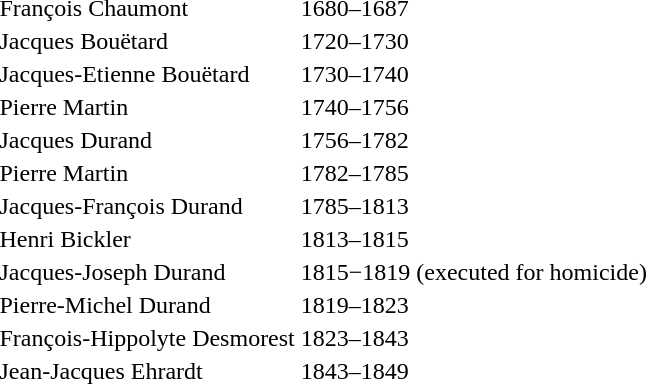<table>
<tr>
<td>François Chaumont</td>
<td>1680–1687</td>
</tr>
<tr>
<td>Jacques Bouëtard</td>
<td>1720–1730</td>
</tr>
<tr>
<td>Jacques-Etienne Bouëtard</td>
<td>1730–1740</td>
</tr>
<tr>
<td>Pierre Martin</td>
<td>1740–1756</td>
</tr>
<tr>
<td>Jacques Durand</td>
<td>1756–1782</td>
</tr>
<tr>
<td>Pierre Martin</td>
<td>1782–1785</td>
</tr>
<tr>
<td>Jacques-François Durand</td>
<td>1785–1813</td>
</tr>
<tr>
<td>Henri Bickler</td>
<td>1813–1815</td>
</tr>
<tr>
<td>Jacques-Joseph Durand</td>
<td>1815−1819 (executed for homicide)</td>
</tr>
<tr>
<td>Pierre-Michel Durand</td>
<td>1819–1823</td>
</tr>
<tr>
<td>François-Hippolyte Desmorest</td>
<td>1823–1843</td>
</tr>
<tr>
<td>Jean-Jacques Ehrardt</td>
<td>1843–1849</td>
</tr>
</table>
